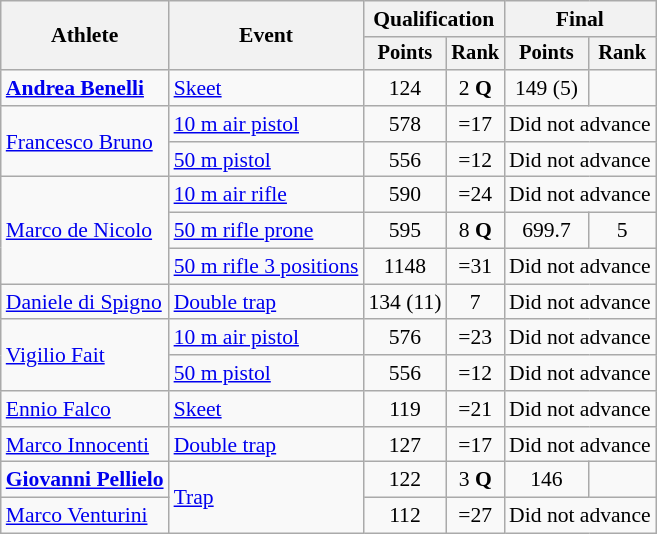<table class="wikitable" style="font-size:90%">
<tr>
<th rowspan="2">Athlete</th>
<th rowspan="2">Event</th>
<th colspan=2>Qualification</th>
<th colspan=2>Final</th>
</tr>
<tr style="font-size:95%">
<th>Points</th>
<th>Rank</th>
<th>Points</th>
<th>Rank</th>
</tr>
<tr align=center>
<td align=left><strong><a href='#'>Andrea Benelli</a></strong></td>
<td align=left><a href='#'>Skeet</a></td>
<td>124</td>
<td>2 <strong>Q</strong></td>
<td>149 (5)</td>
<td></td>
</tr>
<tr align=center>
<td align=left rowspan=2><a href='#'>Francesco Bruno</a></td>
<td align=left><a href='#'>10 m air pistol</a></td>
<td>578</td>
<td>=17</td>
<td colspan=2>Did not advance</td>
</tr>
<tr align=center>
<td align=left><a href='#'>50 m pistol</a></td>
<td>556</td>
<td>=12</td>
<td colspan=2>Did not advance</td>
</tr>
<tr align=center>
<td align=left rowspan=3><a href='#'>Marco de Nicolo</a></td>
<td align=left><a href='#'>10 m air rifle</a></td>
<td>590</td>
<td>=24</td>
<td colspan=2>Did not advance</td>
</tr>
<tr align=center>
<td align=left><a href='#'>50 m rifle prone</a></td>
<td>595</td>
<td>8 <strong>Q</strong></td>
<td>699.7</td>
<td>5</td>
</tr>
<tr align=center>
<td align=left><a href='#'>50 m rifle 3 positions</a></td>
<td>1148</td>
<td>=31</td>
<td colspan=2>Did not advance</td>
</tr>
<tr align=center>
<td align=left><a href='#'>Daniele di Spigno</a></td>
<td align=left><a href='#'>Double trap</a></td>
<td>134 (11)</td>
<td>7</td>
<td colspan=2>Did not advance</td>
</tr>
<tr align=center>
<td align=left rowspan=2><a href='#'>Vigilio Fait</a></td>
<td align=left><a href='#'>10 m air pistol</a></td>
<td>576</td>
<td>=23</td>
<td colspan=2>Did not advance</td>
</tr>
<tr align=center>
<td align=left><a href='#'>50 m pistol</a></td>
<td>556</td>
<td>=12</td>
<td colspan=2>Did not advance</td>
</tr>
<tr align=center>
<td align=left><a href='#'>Ennio Falco</a></td>
<td align=left><a href='#'>Skeet</a></td>
<td>119</td>
<td>=21</td>
<td colspan=2>Did not advance</td>
</tr>
<tr align=center>
<td align=left><a href='#'>Marco Innocenti</a></td>
<td align=left><a href='#'>Double trap</a></td>
<td>127</td>
<td>=17</td>
<td colspan=2>Did not advance</td>
</tr>
<tr align=center>
<td align=left><strong><a href='#'>Giovanni Pellielo</a></strong></td>
<td align=left rowspan=2><a href='#'>Trap</a></td>
<td>122</td>
<td>3 <strong>Q</strong></td>
<td>146</td>
<td></td>
</tr>
<tr align=center>
<td align=left><a href='#'>Marco Venturini</a></td>
<td>112</td>
<td>=27</td>
<td colspan=2>Did not advance</td>
</tr>
</table>
